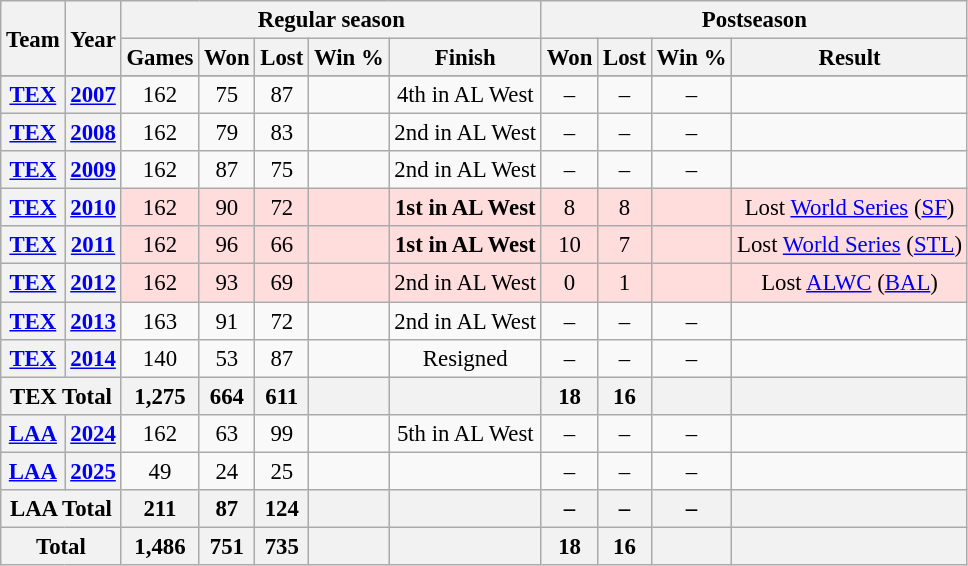<table class="wikitable" style="font-size: 95%; text-align:center;">
<tr>
<th rowspan="2">Team</th>
<th rowspan="2">Year</th>
<th colspan="5">Regular season</th>
<th colspan="4">Postseason</th>
</tr>
<tr>
<th>Games</th>
<th>Won</th>
<th>Lost</th>
<th>Win %</th>
<th>Finish</th>
<th>Won</th>
<th>Lost</th>
<th>Win %</th>
<th>Result</th>
</tr>
<tr>
</tr>
<tr>
<th><a href='#'>TEX</a></th>
<th><a href='#'>2007</a></th>
<td>162</td>
<td>75</td>
<td>87</td>
<td></td>
<td>4th in AL West</td>
<td>–</td>
<td>–</td>
<td>–</td>
<td></td>
</tr>
<tr>
<th><a href='#'>TEX</a></th>
<th><a href='#'>2008</a></th>
<td>162</td>
<td>79</td>
<td>83</td>
<td></td>
<td>2nd in AL West</td>
<td>–</td>
<td>–</td>
<td>–</td>
<td></td>
</tr>
<tr>
<th><a href='#'>TEX</a></th>
<th><a href='#'>2009</a></th>
<td>162</td>
<td>87</td>
<td>75</td>
<td></td>
<td>2nd in AL West</td>
<td>–</td>
<td>–</td>
<td>–</td>
<td></td>
</tr>
<tr ! style="background:#fdd;">
<th><a href='#'>TEX</a></th>
<th><a href='#'>2010</a></th>
<td>162</td>
<td>90</td>
<td>72</td>
<td></td>
<td><strong>1st in AL West</strong></td>
<td>8</td>
<td>8</td>
<td></td>
<td>Lost <a href='#'>World Series</a> (<a href='#'>SF</a>)</td>
</tr>
<tr ! style="background:#fdd;">
<th><a href='#'>TEX</a></th>
<th><a href='#'>2011</a></th>
<td>162</td>
<td>96</td>
<td>66</td>
<td></td>
<td><strong>1st in AL West</strong></td>
<td>10</td>
<td>7</td>
<td></td>
<td>Lost <a href='#'>World Series</a> (<a href='#'>STL</a>)</td>
</tr>
<tr ! style="background:#fdd;">
<th><a href='#'>TEX</a></th>
<th><a href='#'>2012</a></th>
<td>162</td>
<td>93</td>
<td>69</td>
<td></td>
<td>2nd in AL West</td>
<td>0</td>
<td>1</td>
<td></td>
<td>Lost <a href='#'>ALWC</a> (<a href='#'>BAL</a>)</td>
</tr>
<tr>
<th><a href='#'>TEX</a></th>
<th><a href='#'>2013</a></th>
<td>163</td>
<td>91</td>
<td>72</td>
<td></td>
<td>2nd in AL West</td>
<td>–</td>
<td>–</td>
<td>–</td>
<td></td>
</tr>
<tr>
<th><a href='#'>TEX</a></th>
<th><a href='#'>2014</a></th>
<td>140</td>
<td>53</td>
<td>87</td>
<td></td>
<td>Resigned</td>
<td>–</td>
<td>–</td>
<td>–</td>
<td></td>
</tr>
<tr>
<th colspan="2">TEX Total</th>
<th>1,275</th>
<th>664</th>
<th>611</th>
<th></th>
<th></th>
<th>18</th>
<th>16</th>
<th></th>
<th></th>
</tr>
<tr>
<th><a href='#'>LAA</a></th>
<th><a href='#'>2024</a></th>
<td>162</td>
<td>63</td>
<td>99</td>
<td></td>
<td>5th in AL West</td>
<td>–</td>
<td>–</td>
<td>–</td>
<td></td>
</tr>
<tr>
<th><a href='#'>LAA</a></th>
<th><a href='#'>2025</a></th>
<td>49</td>
<td>24</td>
<td>25</td>
<td></td>
<td></td>
<td>–</td>
<td>–</td>
<td>–</td>
<td></td>
</tr>
<tr>
<th colspan="2">LAA Total</th>
<th>211</th>
<th>87</th>
<th>124</th>
<th></th>
<th></th>
<th>–</th>
<th>–</th>
<th>–</th>
<th></th>
</tr>
<tr>
<th colspan="2">Total</th>
<th>1,486</th>
<th>751</th>
<th>735</th>
<th></th>
<th></th>
<th>18</th>
<th>16</th>
<th></th>
<th></th>
</tr>
</table>
